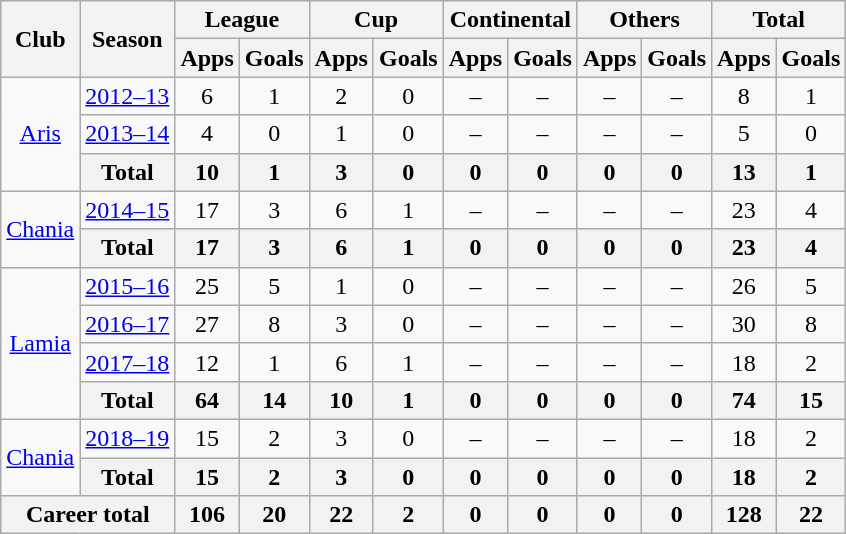<table class="wikitable" style="text-align:center">
<tr>
<th rowspan=2>Club</th>
<th rowspan=2>Season</th>
<th colspan=2>League</th>
<th colspan=2>Cup</th>
<th colspan=2>Continental</th>
<th colspan=2>Others</th>
<th colspan=2>Total</th>
</tr>
<tr>
<th>Apps</th>
<th>Goals</th>
<th>Apps</th>
<th>Goals</th>
<th>Apps</th>
<th>Goals</th>
<th>Apps</th>
<th>Goals</th>
<th>Apps</th>
<th>Goals</th>
</tr>
<tr>
<td rowspan=3><a href='#'>Aris</a></td>
<td><a href='#'>2012–13</a></td>
<td>6</td>
<td>1</td>
<td>2</td>
<td>0</td>
<td>–</td>
<td>–</td>
<td>–</td>
<td>–</td>
<td>8</td>
<td>1</td>
</tr>
<tr>
<td><a href='#'>2013–14</a></td>
<td>4</td>
<td>0</td>
<td>1</td>
<td>0</td>
<td>–</td>
<td>–</td>
<td>–</td>
<td>–</td>
<td>5</td>
<td>0</td>
</tr>
<tr>
<th>Total</th>
<th>10</th>
<th>1</th>
<th>3</th>
<th>0</th>
<th>0</th>
<th>0</th>
<th>0</th>
<th>0</th>
<th>13</th>
<th>1</th>
</tr>
<tr>
<td rowspan=2><a href='#'>Chania</a></td>
<td><a href='#'>2014–15</a></td>
<td>17</td>
<td>3</td>
<td>6</td>
<td>1</td>
<td>–</td>
<td>–</td>
<td>–</td>
<td>–</td>
<td>23</td>
<td>4</td>
</tr>
<tr>
<th>Total</th>
<th>17</th>
<th>3</th>
<th>6</th>
<th>1</th>
<th>0</th>
<th>0</th>
<th>0</th>
<th>0</th>
<th>23</th>
<th>4</th>
</tr>
<tr>
<td rowspan=4><a href='#'>Lamia</a></td>
<td><a href='#'>2015–16</a></td>
<td>25</td>
<td>5</td>
<td>1</td>
<td>0</td>
<td>–</td>
<td>–</td>
<td>–</td>
<td>–</td>
<td>26</td>
<td>5</td>
</tr>
<tr>
<td><a href='#'>2016–17</a></td>
<td>27</td>
<td>8</td>
<td>3</td>
<td>0</td>
<td>–</td>
<td>–</td>
<td>–</td>
<td>–</td>
<td>30</td>
<td>8</td>
</tr>
<tr>
<td><a href='#'>2017–18</a></td>
<td>12</td>
<td>1</td>
<td>6</td>
<td>1</td>
<td>–</td>
<td>–</td>
<td>–</td>
<td>–</td>
<td>18</td>
<td>2</td>
</tr>
<tr>
<th>Total</th>
<th>64</th>
<th>14</th>
<th>10</th>
<th>1</th>
<th>0</th>
<th>0</th>
<th>0</th>
<th>0</th>
<th>74</th>
<th>15</th>
</tr>
<tr>
<td rowspan=2><a href='#'>Chania</a></td>
<td><a href='#'>2018–19</a></td>
<td>15</td>
<td>2</td>
<td>3</td>
<td>0</td>
<td>–</td>
<td>–</td>
<td>–</td>
<td>–</td>
<td>18</td>
<td>2</td>
</tr>
<tr>
<th>Total</th>
<th>15</th>
<th>2</th>
<th>3</th>
<th>0</th>
<th>0</th>
<th>0</th>
<th>0</th>
<th>0</th>
<th>18</th>
<th>2</th>
</tr>
<tr>
<th colspan=2>Career total</th>
<th>106</th>
<th>20</th>
<th>22</th>
<th>2</th>
<th>0</th>
<th>0</th>
<th>0</th>
<th>0</th>
<th>128</th>
<th>22</th>
</tr>
</table>
